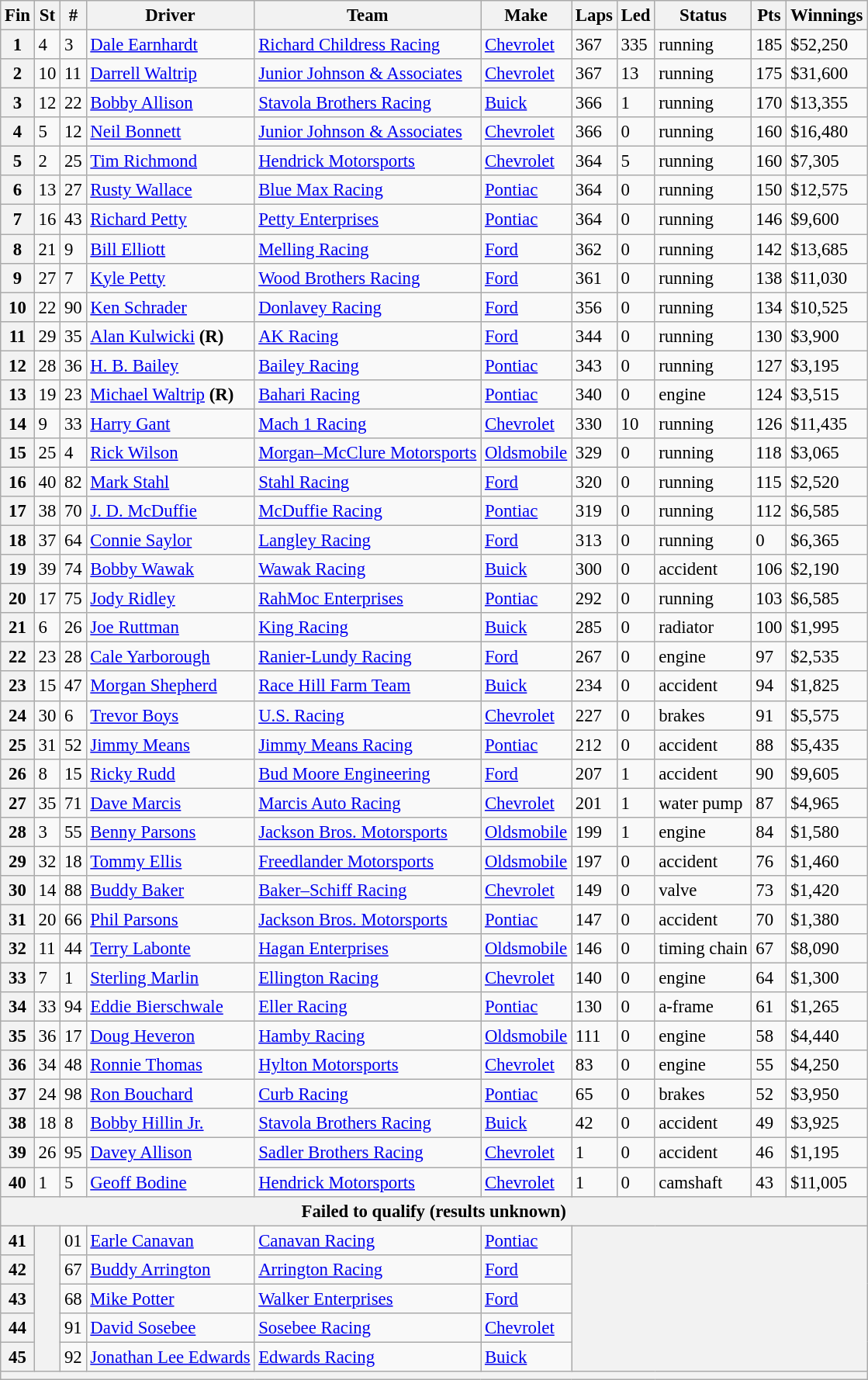<table class="wikitable" style="font-size:95%">
<tr>
<th>Fin</th>
<th>St</th>
<th>#</th>
<th>Driver</th>
<th>Team</th>
<th>Make</th>
<th>Laps</th>
<th>Led</th>
<th>Status</th>
<th>Pts</th>
<th>Winnings</th>
</tr>
<tr>
<th>1</th>
<td>4</td>
<td>3</td>
<td><a href='#'>Dale Earnhardt</a></td>
<td><a href='#'>Richard Childress Racing</a></td>
<td><a href='#'>Chevrolet</a></td>
<td>367</td>
<td>335</td>
<td>running</td>
<td>185</td>
<td>$52,250</td>
</tr>
<tr>
<th>2</th>
<td>10</td>
<td>11</td>
<td><a href='#'>Darrell Waltrip</a></td>
<td><a href='#'>Junior Johnson & Associates</a></td>
<td><a href='#'>Chevrolet</a></td>
<td>367</td>
<td>13</td>
<td>running</td>
<td>175</td>
<td>$31,600</td>
</tr>
<tr>
<th>3</th>
<td>12</td>
<td>22</td>
<td><a href='#'>Bobby Allison</a></td>
<td><a href='#'>Stavola Brothers Racing</a></td>
<td><a href='#'>Buick</a></td>
<td>366</td>
<td>1</td>
<td>running</td>
<td>170</td>
<td>$13,355</td>
</tr>
<tr>
<th>4</th>
<td>5</td>
<td>12</td>
<td><a href='#'>Neil Bonnett</a></td>
<td><a href='#'>Junior Johnson & Associates</a></td>
<td><a href='#'>Chevrolet</a></td>
<td>366</td>
<td>0</td>
<td>running</td>
<td>160</td>
<td>$16,480</td>
</tr>
<tr>
<th>5</th>
<td>2</td>
<td>25</td>
<td><a href='#'>Tim Richmond</a></td>
<td><a href='#'>Hendrick Motorsports</a></td>
<td><a href='#'>Chevrolet</a></td>
<td>364</td>
<td>5</td>
<td>running</td>
<td>160</td>
<td>$7,305</td>
</tr>
<tr>
<th>6</th>
<td>13</td>
<td>27</td>
<td><a href='#'>Rusty Wallace</a></td>
<td><a href='#'>Blue Max Racing</a></td>
<td><a href='#'>Pontiac</a></td>
<td>364</td>
<td>0</td>
<td>running</td>
<td>150</td>
<td>$12,575</td>
</tr>
<tr>
<th>7</th>
<td>16</td>
<td>43</td>
<td><a href='#'>Richard Petty</a></td>
<td><a href='#'>Petty Enterprises</a></td>
<td><a href='#'>Pontiac</a></td>
<td>364</td>
<td>0</td>
<td>running</td>
<td>146</td>
<td>$9,600</td>
</tr>
<tr>
<th>8</th>
<td>21</td>
<td>9</td>
<td><a href='#'>Bill Elliott</a></td>
<td><a href='#'>Melling Racing</a></td>
<td><a href='#'>Ford</a></td>
<td>362</td>
<td>0</td>
<td>running</td>
<td>142</td>
<td>$13,685</td>
</tr>
<tr>
<th>9</th>
<td>27</td>
<td>7</td>
<td><a href='#'>Kyle Petty</a></td>
<td><a href='#'>Wood Brothers Racing</a></td>
<td><a href='#'>Ford</a></td>
<td>361</td>
<td>0</td>
<td>running</td>
<td>138</td>
<td>$11,030</td>
</tr>
<tr>
<th>10</th>
<td>22</td>
<td>90</td>
<td><a href='#'>Ken Schrader</a></td>
<td><a href='#'>Donlavey Racing</a></td>
<td><a href='#'>Ford</a></td>
<td>356</td>
<td>0</td>
<td>running</td>
<td>134</td>
<td>$10,525</td>
</tr>
<tr>
<th>11</th>
<td>29</td>
<td>35</td>
<td><a href='#'>Alan Kulwicki</a> <strong>(R)</strong></td>
<td><a href='#'>AK Racing</a></td>
<td><a href='#'>Ford</a></td>
<td>344</td>
<td>0</td>
<td>running</td>
<td>130</td>
<td>$3,900</td>
</tr>
<tr>
<th>12</th>
<td>28</td>
<td>36</td>
<td><a href='#'>H. B. Bailey</a></td>
<td><a href='#'>Bailey Racing</a></td>
<td><a href='#'>Pontiac</a></td>
<td>343</td>
<td>0</td>
<td>running</td>
<td>127</td>
<td>$3,195</td>
</tr>
<tr>
<th>13</th>
<td>19</td>
<td>23</td>
<td><a href='#'>Michael Waltrip</a> <strong>(R)</strong></td>
<td><a href='#'>Bahari Racing</a></td>
<td><a href='#'>Pontiac</a></td>
<td>340</td>
<td>0</td>
<td>engine</td>
<td>124</td>
<td>$3,515</td>
</tr>
<tr>
<th>14</th>
<td>9</td>
<td>33</td>
<td><a href='#'>Harry Gant</a></td>
<td><a href='#'>Mach 1 Racing</a></td>
<td><a href='#'>Chevrolet</a></td>
<td>330</td>
<td>10</td>
<td>running</td>
<td>126</td>
<td>$11,435</td>
</tr>
<tr>
<th>15</th>
<td>25</td>
<td>4</td>
<td><a href='#'>Rick Wilson</a></td>
<td><a href='#'>Morgan–McClure Motorsports</a></td>
<td><a href='#'>Oldsmobile</a></td>
<td>329</td>
<td>0</td>
<td>running</td>
<td>118</td>
<td>$3,065</td>
</tr>
<tr>
<th>16</th>
<td>40</td>
<td>82</td>
<td><a href='#'>Mark Stahl</a></td>
<td><a href='#'>Stahl Racing</a></td>
<td><a href='#'>Ford</a></td>
<td>320</td>
<td>0</td>
<td>running</td>
<td>115</td>
<td>$2,520</td>
</tr>
<tr>
<th>17</th>
<td>38</td>
<td>70</td>
<td><a href='#'>J. D. McDuffie</a></td>
<td><a href='#'>McDuffie Racing</a></td>
<td><a href='#'>Pontiac</a></td>
<td>319</td>
<td>0</td>
<td>running</td>
<td>112</td>
<td>$6,585</td>
</tr>
<tr>
<th>18</th>
<td>37</td>
<td>64</td>
<td><a href='#'>Connie Saylor</a></td>
<td><a href='#'>Langley Racing</a></td>
<td><a href='#'>Ford</a></td>
<td>313</td>
<td>0</td>
<td>running</td>
<td>0</td>
<td>$6,365</td>
</tr>
<tr>
<th>19</th>
<td>39</td>
<td>74</td>
<td><a href='#'>Bobby Wawak</a></td>
<td><a href='#'>Wawak Racing</a></td>
<td><a href='#'>Buick</a></td>
<td>300</td>
<td>0</td>
<td>accident</td>
<td>106</td>
<td>$2,190</td>
</tr>
<tr>
<th>20</th>
<td>17</td>
<td>75</td>
<td><a href='#'>Jody Ridley</a></td>
<td><a href='#'>RahMoc Enterprises</a></td>
<td><a href='#'>Pontiac</a></td>
<td>292</td>
<td>0</td>
<td>running</td>
<td>103</td>
<td>$6,585</td>
</tr>
<tr>
<th>21</th>
<td>6</td>
<td>26</td>
<td><a href='#'>Joe Ruttman</a></td>
<td><a href='#'>King Racing</a></td>
<td><a href='#'>Buick</a></td>
<td>285</td>
<td>0</td>
<td>radiator</td>
<td>100</td>
<td>$1,995</td>
</tr>
<tr>
<th>22</th>
<td>23</td>
<td>28</td>
<td><a href='#'>Cale Yarborough</a></td>
<td><a href='#'>Ranier-Lundy Racing</a></td>
<td><a href='#'>Ford</a></td>
<td>267</td>
<td>0</td>
<td>engine</td>
<td>97</td>
<td>$2,535</td>
</tr>
<tr>
<th>23</th>
<td>15</td>
<td>47</td>
<td><a href='#'>Morgan Shepherd</a></td>
<td><a href='#'>Race Hill Farm Team</a></td>
<td><a href='#'>Buick</a></td>
<td>234</td>
<td>0</td>
<td>accident</td>
<td>94</td>
<td>$1,825</td>
</tr>
<tr>
<th>24</th>
<td>30</td>
<td>6</td>
<td><a href='#'>Trevor Boys</a></td>
<td><a href='#'>U.S. Racing</a></td>
<td><a href='#'>Chevrolet</a></td>
<td>227</td>
<td>0</td>
<td>brakes</td>
<td>91</td>
<td>$5,575</td>
</tr>
<tr>
<th>25</th>
<td>31</td>
<td>52</td>
<td><a href='#'>Jimmy Means</a></td>
<td><a href='#'>Jimmy Means Racing</a></td>
<td><a href='#'>Pontiac</a></td>
<td>212</td>
<td>0</td>
<td>accident</td>
<td>88</td>
<td>$5,435</td>
</tr>
<tr>
<th>26</th>
<td>8</td>
<td>15</td>
<td><a href='#'>Ricky Rudd</a></td>
<td><a href='#'>Bud Moore Engineering</a></td>
<td><a href='#'>Ford</a></td>
<td>207</td>
<td>1</td>
<td>accident</td>
<td>90</td>
<td>$9,605</td>
</tr>
<tr>
<th>27</th>
<td>35</td>
<td>71</td>
<td><a href='#'>Dave Marcis</a></td>
<td><a href='#'>Marcis Auto Racing</a></td>
<td><a href='#'>Chevrolet</a></td>
<td>201</td>
<td>1</td>
<td>water pump</td>
<td>87</td>
<td>$4,965</td>
</tr>
<tr>
<th>28</th>
<td>3</td>
<td>55</td>
<td><a href='#'>Benny Parsons</a></td>
<td><a href='#'>Jackson Bros. Motorsports</a></td>
<td><a href='#'>Oldsmobile</a></td>
<td>199</td>
<td>1</td>
<td>engine</td>
<td>84</td>
<td>$1,580</td>
</tr>
<tr>
<th>29</th>
<td>32</td>
<td>18</td>
<td><a href='#'>Tommy Ellis</a></td>
<td><a href='#'>Freedlander Motorsports</a></td>
<td><a href='#'>Oldsmobile</a></td>
<td>197</td>
<td>0</td>
<td>accident</td>
<td>76</td>
<td>$1,460</td>
</tr>
<tr>
<th>30</th>
<td>14</td>
<td>88</td>
<td><a href='#'>Buddy Baker</a></td>
<td><a href='#'>Baker–Schiff Racing</a></td>
<td><a href='#'>Chevrolet</a></td>
<td>149</td>
<td>0</td>
<td>valve</td>
<td>73</td>
<td>$1,420</td>
</tr>
<tr>
<th>31</th>
<td>20</td>
<td>66</td>
<td><a href='#'>Phil Parsons</a></td>
<td><a href='#'>Jackson Bros. Motorsports</a></td>
<td><a href='#'>Pontiac</a></td>
<td>147</td>
<td>0</td>
<td>accident</td>
<td>70</td>
<td>$1,380</td>
</tr>
<tr>
<th>32</th>
<td>11</td>
<td>44</td>
<td><a href='#'>Terry Labonte</a></td>
<td><a href='#'>Hagan Enterprises</a></td>
<td><a href='#'>Oldsmobile</a></td>
<td>146</td>
<td>0</td>
<td>timing chain</td>
<td>67</td>
<td>$8,090</td>
</tr>
<tr>
<th>33</th>
<td>7</td>
<td>1</td>
<td><a href='#'>Sterling Marlin</a></td>
<td><a href='#'>Ellington Racing</a></td>
<td><a href='#'>Chevrolet</a></td>
<td>140</td>
<td>0</td>
<td>engine</td>
<td>64</td>
<td>$1,300</td>
</tr>
<tr>
<th>34</th>
<td>33</td>
<td>94</td>
<td><a href='#'>Eddie Bierschwale</a></td>
<td><a href='#'>Eller Racing</a></td>
<td><a href='#'>Pontiac</a></td>
<td>130</td>
<td>0</td>
<td>a-frame</td>
<td>61</td>
<td>$1,265</td>
</tr>
<tr>
<th>35</th>
<td>36</td>
<td>17</td>
<td><a href='#'>Doug Heveron</a></td>
<td><a href='#'>Hamby Racing</a></td>
<td><a href='#'>Oldsmobile</a></td>
<td>111</td>
<td>0</td>
<td>engine</td>
<td>58</td>
<td>$4,440</td>
</tr>
<tr>
<th>36</th>
<td>34</td>
<td>48</td>
<td><a href='#'>Ronnie Thomas</a></td>
<td><a href='#'>Hylton Motorsports</a></td>
<td><a href='#'>Chevrolet</a></td>
<td>83</td>
<td>0</td>
<td>engine</td>
<td>55</td>
<td>$4,250</td>
</tr>
<tr>
<th>37</th>
<td>24</td>
<td>98</td>
<td><a href='#'>Ron Bouchard</a></td>
<td><a href='#'>Curb Racing</a></td>
<td><a href='#'>Pontiac</a></td>
<td>65</td>
<td>0</td>
<td>brakes</td>
<td>52</td>
<td>$3,950</td>
</tr>
<tr>
<th>38</th>
<td>18</td>
<td>8</td>
<td><a href='#'>Bobby Hillin Jr.</a></td>
<td><a href='#'>Stavola Brothers Racing</a></td>
<td><a href='#'>Buick</a></td>
<td>42</td>
<td>0</td>
<td>accident</td>
<td>49</td>
<td>$3,925</td>
</tr>
<tr>
<th>39</th>
<td>26</td>
<td>95</td>
<td><a href='#'>Davey Allison</a></td>
<td><a href='#'>Sadler Brothers Racing</a></td>
<td><a href='#'>Chevrolet</a></td>
<td>1</td>
<td>0</td>
<td>accident</td>
<td>46</td>
<td>$1,195</td>
</tr>
<tr>
<th>40</th>
<td>1</td>
<td>5</td>
<td><a href='#'>Geoff Bodine</a></td>
<td><a href='#'>Hendrick Motorsports</a></td>
<td><a href='#'>Chevrolet</a></td>
<td>1</td>
<td>0</td>
<td>camshaft</td>
<td>43</td>
<td>$11,005</td>
</tr>
<tr>
<th colspan="11">Failed to qualify (results unknown)</th>
</tr>
<tr>
<th>41</th>
<th rowspan="5"></th>
<td>01</td>
<td><a href='#'>Earle Canavan</a></td>
<td><a href='#'>Canavan Racing</a></td>
<td><a href='#'>Pontiac</a></td>
<th colspan="5" rowspan="5"></th>
</tr>
<tr>
<th>42</th>
<td>67</td>
<td><a href='#'>Buddy Arrington</a></td>
<td><a href='#'>Arrington Racing</a></td>
<td><a href='#'>Ford</a></td>
</tr>
<tr>
<th>43</th>
<td>68</td>
<td><a href='#'>Mike Potter</a></td>
<td><a href='#'>Walker Enterprises</a></td>
<td><a href='#'>Ford</a></td>
</tr>
<tr>
<th>44</th>
<td>91</td>
<td><a href='#'>David Sosebee</a></td>
<td><a href='#'>Sosebee Racing</a></td>
<td><a href='#'>Chevrolet</a></td>
</tr>
<tr>
<th>45</th>
<td>92</td>
<td><a href='#'>Jonathan Lee Edwards</a></td>
<td><a href='#'>Edwards Racing</a></td>
<td><a href='#'>Buick</a></td>
</tr>
<tr>
<th colspan="11"></th>
</tr>
</table>
